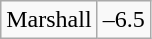<table class="wikitable" style="border: none;">
<tr align="center">
</tr>
<tr align="center">
<td>Marshall</td>
<td>–6.5</td>
</tr>
</table>
